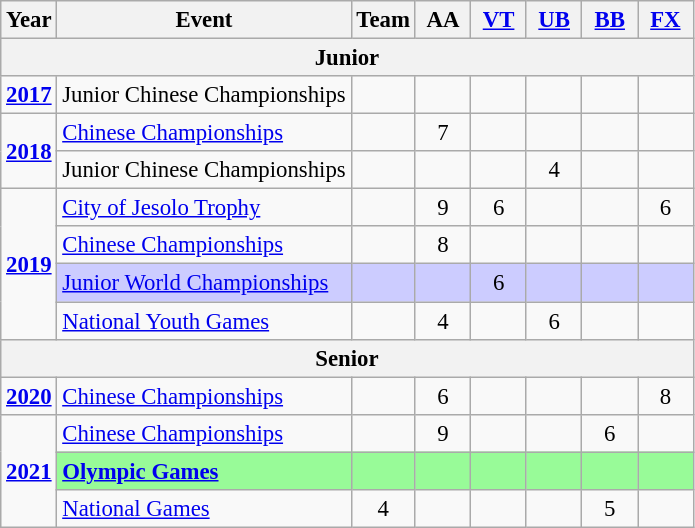<table class="wikitable" style="text-align:center; font-size:95%;">
<tr>
<th align=center>Year</th>
<th align=center>Event</th>
<th style="width:30px;">Team</th>
<th style="width:30px;">AA</th>
<th style="width:30px;"><a href='#'>VT</a></th>
<th style="width:30px;"><a href='#'>UB</a></th>
<th style="width:30px;"><a href='#'>BB</a></th>
<th style="width:30px;"><a href='#'>FX</a></th>
</tr>
<tr>
<th colspan="8"><strong>Junior</strong></th>
</tr>
<tr>
<td rowspan="1"><strong><a href='#'>2017</a></strong></td>
<td align=left>Junior Chinese Championships</td>
<td></td>
<td></td>
<td></td>
<td></td>
<td></td>
<td></td>
</tr>
<tr>
<td rowspan=2"><strong><a href='#'>2018</a></strong></td>
<td align=left><a href='#'>Chinese Championships</a></td>
<td></td>
<td>7</td>
<td></td>
<td></td>
<td></td>
<td></td>
</tr>
<tr>
<td align=left>Junior Chinese Championships</td>
<td></td>
<td></td>
<td></td>
<td>4</td>
<td></td>
<td></td>
</tr>
<tr>
<td rowspan="4"><strong><a href='#'>2019</a></strong></td>
<td align=left><a href='#'>City of Jesolo Trophy</a></td>
<td></td>
<td>9</td>
<td>6</td>
<td></td>
<td></td>
<td>6</td>
</tr>
<tr>
<td align=left><a href='#'>Chinese Championships</a></td>
<td></td>
<td>8</td>
<td></td>
<td></td>
<td></td>
<td></td>
</tr>
<tr style="background:#ccf;">
<td align=left><a href='#'>Junior World Championships</a></td>
<td></td>
<td></td>
<td>6</td>
<td></td>
<td></td>
<td></td>
</tr>
<tr>
<td align=left><a href='#'>National Youth Games</a></td>
<td></td>
<td>4</td>
<td></td>
<td>6</td>
<td></td>
<td></td>
</tr>
<tr>
<th colspan="8"><strong>Senior</strong></th>
</tr>
<tr>
<td rowspan="1"><strong><a href='#'>2020</a></strong></td>
<td align=left><a href='#'>Chinese Championships</a></td>
<td></td>
<td>6</td>
<td></td>
<td></td>
<td></td>
<td>8</td>
</tr>
<tr>
<td rowspan="3"><strong><a href='#'>2021</a></strong></td>
<td align = left><a href='#'>Chinese Championships</a></td>
<td></td>
<td>9</td>
<td></td>
<td></td>
<td>6</td>
<td></td>
</tr>
<tr bgcolor=98FB98>
<td align=left><strong><a href='#'>Olympic Games</a></strong></td>
<td></td>
<td></td>
<td></td>
<td></td>
<td></td>
<td></td>
</tr>
<tr>
<td align=left><a href='#'>National Games</a></td>
<td>4</td>
<td></td>
<td></td>
<td></td>
<td>5</td>
<td></td>
</tr>
</table>
